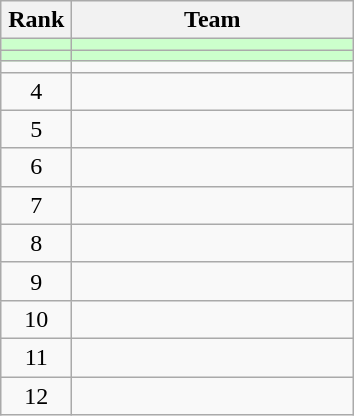<table class="wikitable" style="text-align: center;">
<tr>
<th width=40>Rank</th>
<th width=180>Team</th>
</tr>
<tr bgcolor=#CCFFCC>
<td></td>
<td style="text-align:left;"></td>
</tr>
<tr bgcolor=#CCFFCC>
<td></td>
<td style="text-align:left;"></td>
</tr>
<tr align=center>
<td></td>
<td style="text-align:left;"></td>
</tr>
<tr align=center>
<td>4</td>
<td style="text-align:left;"></td>
</tr>
<tr align=center>
<td>5</td>
<td style="text-align:left;"></td>
</tr>
<tr align=center>
<td>6</td>
<td style="text-align:left;"></td>
</tr>
<tr align=center>
<td>7</td>
<td style="text-align:left;"></td>
</tr>
<tr align=center>
<td>8</td>
<td style="text-align:left;"></td>
</tr>
<tr align=center>
<td>9</td>
<td style="text-align:left;"></td>
</tr>
<tr align=center>
<td>10</td>
<td style="text-align:left;"></td>
</tr>
<tr align=center>
<td>11</td>
<td style="text-align:left;"></td>
</tr>
<tr align=center>
<td>12</td>
<td style="text-align:left;"></td>
</tr>
</table>
